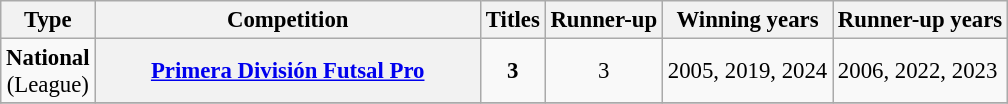<table class="wikitable plainrowheaders" style="font-size:95%; text-align:center;">
<tr>
<th>Type</th>
<th width=250px>Competition</th>
<th>Titles</th>
<th>Runner-up</th>
<th>Winning years</th>
<th>Runner-up years</th>
</tr>
<tr>
<td rowspan=1><strong>National</strong><br>(League)</td>
<th scope=col><a href='#'>Primera División Futsal Pro</a></th>
<td><strong>3</strong></td>
<td>3</td>
<td align="left">2005, 2019, 2024</td>
<td align="left">2006, 2022, 2023</td>
</tr>
<tr>
</tr>
</table>
